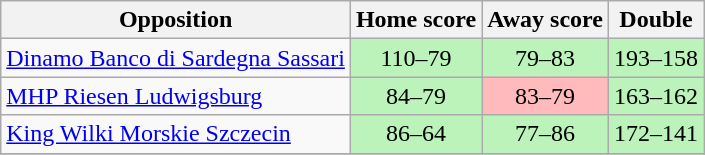<table class="wikitable" style="text-align: center;">
<tr>
<th>Opposition</th>
<th>Home score</th>
<th>Away score</th>
<th>Double</th>
</tr>
<tr>
<td align="left"> <a href='#'>Dinamo Banco di Sardegna Sassari</a></td>
<td bgcolor=#BBF3BB>110–79</td>
<td bgcolor=#BBF3BB>79–83</td>
<td bgcolor=#BBF3BB>193–158</td>
</tr>
<tr>
<td align="left"> <a href='#'>MHP Riesen Ludwigsburg</a></td>
<td bgcolor=#BBF3BB>84–79</td>
<td bgcolor=#FFBBBB>83–79</td>
<td bgcolor=#BBF3BB>163–162</td>
</tr>
<tr>
<td align="left"> <a href='#'>King Wilki Morskie Szczecin</a></td>
<td bgcolor=#BBF3BB>86–64</td>
<td bgcolor=#BBF3BB>77–86</td>
<td bgcolor=#BBF3BB>172–141</td>
</tr>
<tr>
</tr>
</table>
